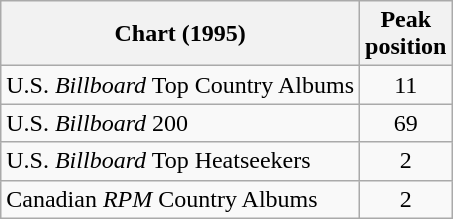<table class="wikitable">
<tr>
<th>Chart (1995)</th>
<th>Peak<br>position</th>
</tr>
<tr>
<td>U.S. <em>Billboard</em> Top Country Albums</td>
<td align="center">11</td>
</tr>
<tr>
<td>U.S. <em>Billboard</em> 200</td>
<td align="center">69</td>
</tr>
<tr>
<td>U.S. <em>Billboard</em> Top Heatseekers</td>
<td align="center">2</td>
</tr>
<tr>
<td>Canadian <em>RPM</em> Country Albums</td>
<td align="center">2</td>
</tr>
</table>
